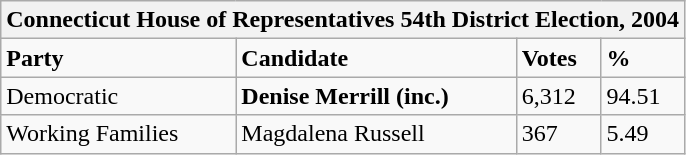<table class="wikitable">
<tr>
<th colspan="4">Connecticut House of Representatives 54th District Election, 2004</th>
</tr>
<tr>
<td><strong>Party</strong></td>
<td><strong>Candidate</strong></td>
<td><strong>Votes</strong></td>
<td><strong>%</strong></td>
</tr>
<tr>
<td>Democratic</td>
<td><strong>Denise Merrill (inc.)</strong></td>
<td>6,312</td>
<td>94.51</td>
</tr>
<tr>
<td>Working Families</td>
<td>Magdalena Russell</td>
<td>367</td>
<td>5.49</td>
</tr>
</table>
